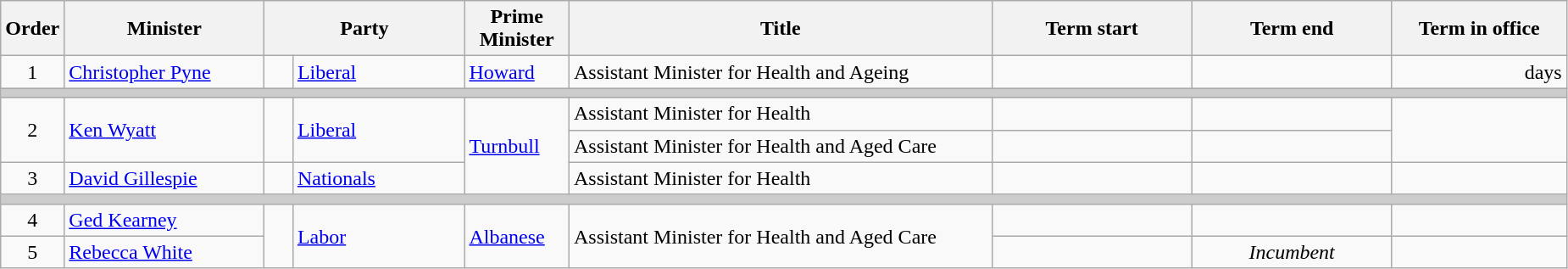<table class="wikitable">
<tr>
<th width=5>Order</th>
<th width=150>Minister</th>
<th width=150 colspan="2">Party</th>
<th width=75>Prime Minister</th>
<th width=325>Title</th>
<th width=150>Term start</th>
<th width=150>Term end</th>
<th width=130>Term in office</th>
</tr>
<tr>
<td align=center>1</td>
<td><a href='#'>Christopher Pyne</a></td>
<td> </td>
<td><a href='#'>Liberal</a></td>
<td><a href='#'>Howard</a></td>
<td>Assistant Minister for Health and Ageing</td>
<td align=center></td>
<td align=center></td>
<td align=right> days</td>
</tr>
<tr>
<th colspan=9 style="background: #cccccc;"></th>
</tr>
<tr>
<td rowspan=2 align=center>2</td>
<td rowspan=2><a href='#'>Ken Wyatt</a></td>
<td rowspan=2 ></td>
<td rowspan=2><a href='#'>Liberal</a></td>
<td rowspan=3><a href='#'>Turnbull</a></td>
<td>Assistant Minister for Health</td>
<td align=center></td>
<td align=center></td>
<td rowspan=2 align=right></td>
</tr>
<tr>
<td>Assistant Minister for Health and Aged Care</td>
<td align=center></td>
<td align=center></td>
</tr>
<tr>
<td align=center>3</td>
<td><a href='#'>David Gillespie</a></td>
<td></td>
<td><a href='#'>Nationals</a></td>
<td>Assistant Minister for Health</td>
<td align=center></td>
<td align=center></td>
<td align=right></td>
</tr>
<tr>
<th colspan=9 style="background: #cccccc;"></th>
</tr>
<tr>
<td align=center>4</td>
<td><a href='#'>Ged Kearney</a></td>
<td rowspan=2 > </td>
<td rowspan=2><a href='#'>Labor</a></td>
<td rowspan=2><a href='#'>Albanese</a></td>
<td rowspan=2>Assistant Minister for Health and Aged Care</td>
<td align=center></td>
<td align=center></td>
<td align=right><strong></strong></td>
</tr>
<tr>
<td align=center>5</td>
<td><a href='#'>Rebecca White</a></td>
<td align=center></td>
<td align=center><em>Incumbent</em></td>
<td align=right></td>
</tr>
</table>
